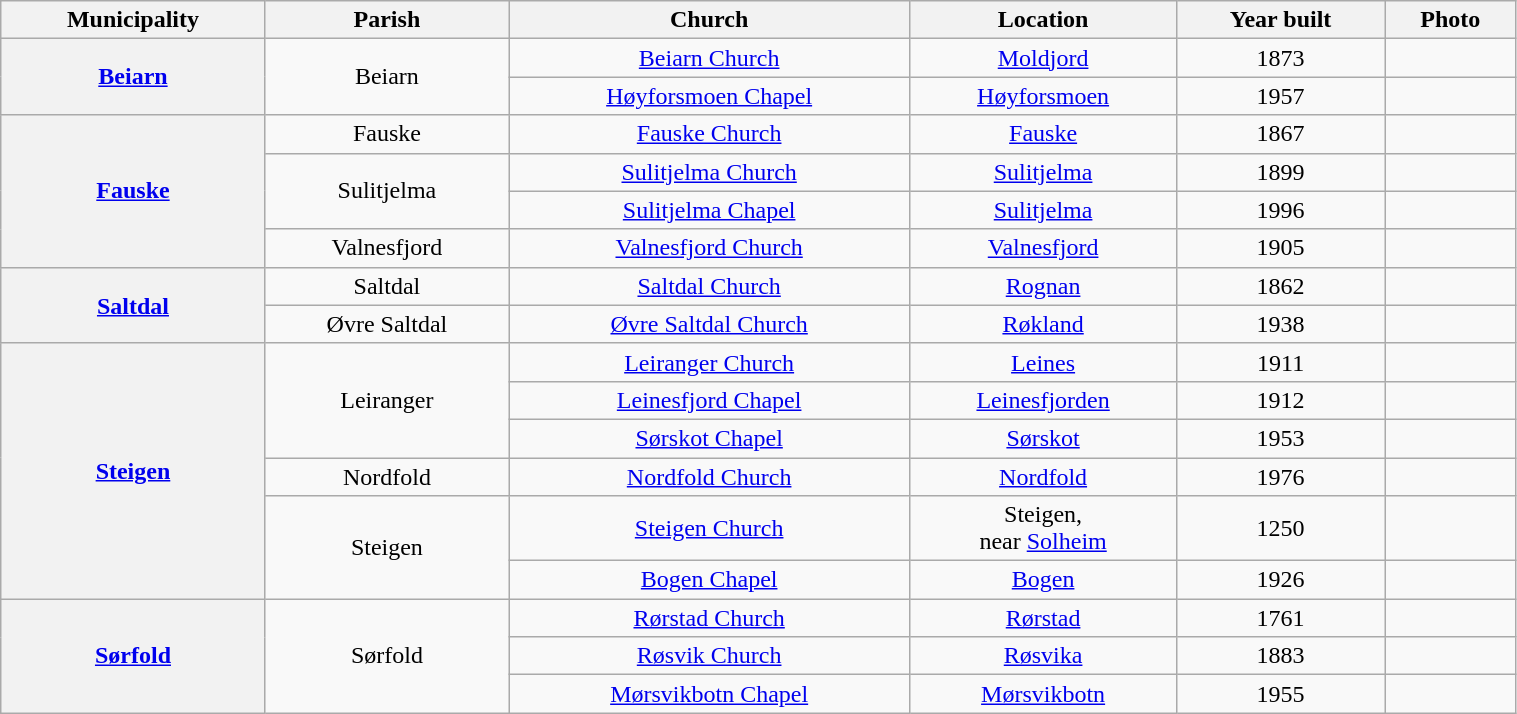<table class="wikitable" style="text-align: center; width: 80%;">
<tr>
<th>Municipality</th>
<th>Parish </th>
<th>Church</th>
<th>Location</th>
<th>Year built</th>
<th>Photo</th>
</tr>
<tr>
<th rowspan="2"><a href='#'>Beiarn</a></th>
<td rowspan="2">Beiarn</td>
<td><a href='#'>Beiarn Church</a></td>
<td><a href='#'>Moldjord</a></td>
<td>1873</td>
<td></td>
</tr>
<tr>
<td><a href='#'>Høyforsmoen Chapel</a></td>
<td><a href='#'>Høyforsmoen</a></td>
<td>1957</td>
<td></td>
</tr>
<tr>
<th rowspan="4"><a href='#'>Fauske</a></th>
<td>Fauske</td>
<td><a href='#'>Fauske Church</a></td>
<td><a href='#'>Fauske</a></td>
<td>1867</td>
<td></td>
</tr>
<tr>
<td rowspan="2">Sulitjelma</td>
<td><a href='#'>Sulitjelma Church</a></td>
<td><a href='#'>Sulitjelma</a></td>
<td>1899</td>
<td></td>
</tr>
<tr>
<td><a href='#'>Sulitjelma Chapel</a></td>
<td><a href='#'>Sulitjelma</a></td>
<td>1996</td>
<td></td>
</tr>
<tr>
<td>Valnesfjord</td>
<td><a href='#'>Valnesfjord Church</a></td>
<td><a href='#'>Valnesfjord</a></td>
<td>1905</td>
<td></td>
</tr>
<tr>
<th rowspan="2"><a href='#'>Saltdal</a></th>
<td>Saltdal</td>
<td><a href='#'>Saltdal Church</a></td>
<td><a href='#'>Rognan</a></td>
<td>1862</td>
<td></td>
</tr>
<tr>
<td>Øvre Saltdal</td>
<td><a href='#'>Øvre Saltdal Church</a></td>
<td><a href='#'>Røkland</a></td>
<td>1938</td>
<td></td>
</tr>
<tr>
<th rowspan="6"><a href='#'>Steigen</a></th>
<td rowspan="3">Leiranger</td>
<td><a href='#'>Leiranger Church</a></td>
<td><a href='#'>Leines</a></td>
<td>1911</td>
<td></td>
</tr>
<tr>
<td><a href='#'>Leinesfjord Chapel</a></td>
<td><a href='#'>Leinesfjorden</a></td>
<td>1912</td>
<td></td>
</tr>
<tr>
<td><a href='#'>Sørskot Chapel</a></td>
<td><a href='#'>Sørskot</a></td>
<td>1953</td>
<td></td>
</tr>
<tr>
<td>Nordfold</td>
<td><a href='#'>Nordfold Church</a></td>
<td><a href='#'>Nordfold</a></td>
<td>1976</td>
<td></td>
</tr>
<tr>
<td rowspan="2">Steigen</td>
<td><a href='#'>Steigen Church</a></td>
<td>Steigen,<br>near <a href='#'>Solheim</a></td>
<td>1250</td>
<td></td>
</tr>
<tr>
<td><a href='#'>Bogen Chapel</a></td>
<td><a href='#'>Bogen</a></td>
<td>1926</td>
<td></td>
</tr>
<tr>
<th rowspan="3"><a href='#'>Sørfold</a></th>
<td rowspan="3">Sørfold</td>
<td><a href='#'>Rørstad Church</a></td>
<td><a href='#'>Rørstad</a></td>
<td>1761</td>
<td></td>
</tr>
<tr>
<td><a href='#'>Røsvik Church</a></td>
<td><a href='#'>Røsvika</a></td>
<td>1883</td>
<td></td>
</tr>
<tr>
<td><a href='#'>Mørsvikbotn Chapel</a></td>
<td><a href='#'>Mørsvikbotn</a></td>
<td>1955</td>
<td></td>
</tr>
</table>
